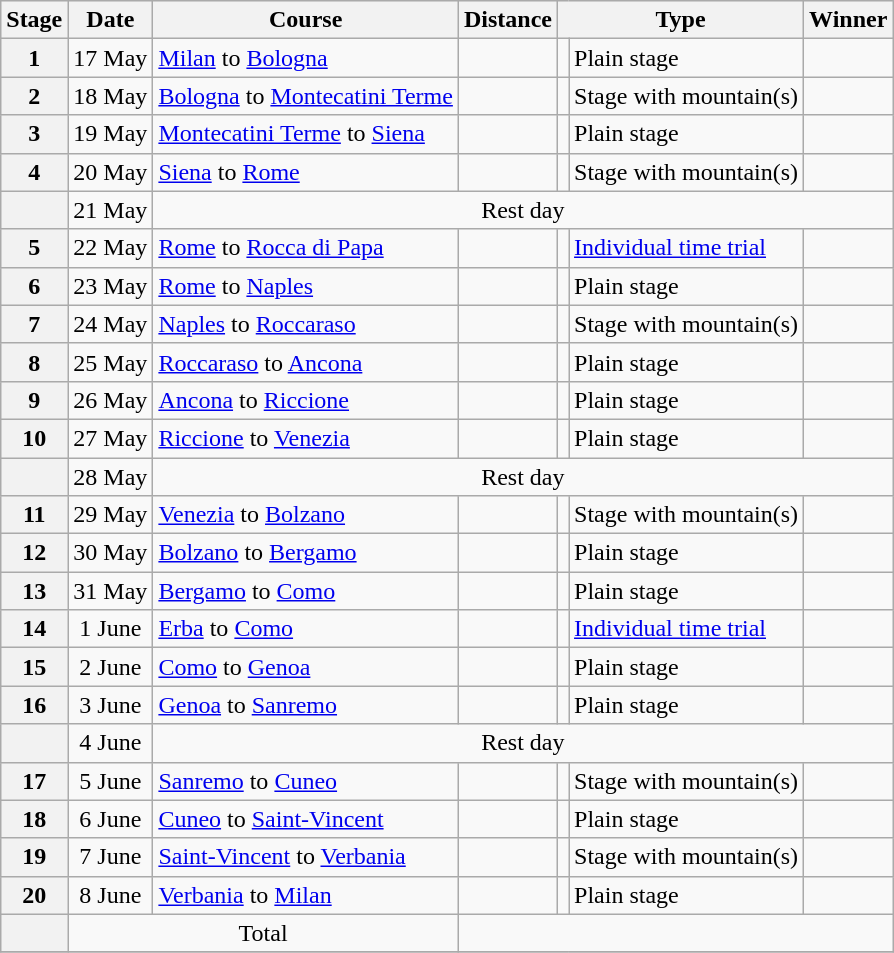<table class="wikitable">
<tr style="background:#efefef;">
<th>Stage</th>
<th>Date</th>
<th>Course</th>
<th>Distance</th>
<th colspan="2">Type</th>
<th>Winner</th>
</tr>
<tr>
<th style="text-align:center">1</th>
<td style="text-align:center;">17 May</td>
<td><a href='#'>Milan</a> to <a href='#'>Bologna</a></td>
<td style="text-align:center;"></td>
<td style="text-align:center;"></td>
<td>Plain stage</td>
<td></td>
</tr>
<tr>
<th style="text-align:center">2</th>
<td style="text-align:center;">18 May</td>
<td><a href='#'>Bologna</a> to <a href='#'>Montecatini Terme</a></td>
<td style="text-align:center;"></td>
<td style="text-align:center;"></td>
<td>Stage with mountain(s)</td>
<td></td>
</tr>
<tr>
<th style="text-align:center">3</th>
<td style="text-align:center;">19 May</td>
<td><a href='#'>Montecatini Terme</a> to <a href='#'>Siena</a></td>
<td style="text-align:center;"></td>
<td style="text-align:center;"></td>
<td>Plain stage</td>
<td></td>
</tr>
<tr>
<th style="text-align:center">4</th>
<td style="text-align:center;">20 May</td>
<td><a href='#'>Siena</a> to <a href='#'>Rome</a></td>
<td style="text-align:center;"></td>
<td style="text-align:center;"></td>
<td>Stage with mountain(s)</td>
<td></td>
</tr>
<tr>
<th></th>
<td align="center">21 May</td>
<td colspan="6" align=center>Rest day</td>
</tr>
<tr>
<th style="text-align:center">5</th>
<td style="text-align:center;">22 May</td>
<td><a href='#'>Rome</a> to <a href='#'>Rocca di Papa</a></td>
<td style="text-align:center;"></td>
<td style="text-align:center;"></td>
<td><a href='#'>Individual time trial</a></td>
<td></td>
</tr>
<tr>
<th style="text-align:center">6</th>
<td style="text-align:center;">23 May</td>
<td><a href='#'>Rome</a> to <a href='#'>Naples</a></td>
<td style="text-align:center;"></td>
<td style="text-align:center;"></td>
<td>Plain stage</td>
<td></td>
</tr>
<tr>
<th style="text-align:center">7</th>
<td style="text-align:center;">24 May</td>
<td><a href='#'>Naples</a> to <a href='#'>Roccaraso</a></td>
<td style="text-align:center;"></td>
<td style="text-align:center;"></td>
<td>Stage with mountain(s)</td>
<td></td>
</tr>
<tr>
<th style="text-align:center">8</th>
<td style="text-align:center;">25 May</td>
<td><a href='#'>Roccaraso</a> to <a href='#'>Ancona</a></td>
<td style="text-align:center;"></td>
<td style="text-align:center;"></td>
<td>Plain stage</td>
<td></td>
</tr>
<tr>
<th style="text-align:center">9</th>
<td style="text-align:center;">26 May</td>
<td><a href='#'>Ancona</a> to <a href='#'>Riccione</a></td>
<td style="text-align:center;"></td>
<td style="text-align:center;"></td>
<td>Plain stage</td>
<td></td>
</tr>
<tr>
<th style="text-align:center">10</th>
<td style="text-align:center;">27 May</td>
<td><a href='#'>Riccione</a> to <a href='#'>Venezia</a></td>
<td style="text-align:center;"></td>
<td style="text-align:center;"></td>
<td>Plain stage</td>
<td></td>
</tr>
<tr>
<th></th>
<td align="center">28 May</td>
<td colspan="6" align=center>Rest day</td>
</tr>
<tr>
<th style="text-align:center">11</th>
<td style="text-align:center;">29 May</td>
<td><a href='#'>Venezia</a> to <a href='#'>Bolzano</a></td>
<td style="text-align:center;"></td>
<td style="text-align:center;"></td>
<td>Stage with mountain(s)</td>
<td></td>
</tr>
<tr>
<th style="text-align:center">12</th>
<td style="text-align:center;">30 May</td>
<td><a href='#'>Bolzano</a> to <a href='#'>Bergamo</a></td>
<td style="text-align:center;"></td>
<td style="text-align:center;"></td>
<td>Plain stage</td>
<td></td>
</tr>
<tr>
<th style="text-align:center">13</th>
<td style="text-align:center;">31 May</td>
<td><a href='#'>Bergamo</a> to <a href='#'>Como</a></td>
<td style="text-align:center;"></td>
<td style="text-align:center;"></td>
<td>Plain stage</td>
<td></td>
</tr>
<tr>
<th style="text-align:center">14</th>
<td style="text-align:center;">1 June</td>
<td><a href='#'>Erba</a> to <a href='#'>Como</a></td>
<td style="text-align:center;"></td>
<td style="text-align:center;"></td>
<td><a href='#'>Individual time trial</a></td>
<td></td>
</tr>
<tr>
<th style="text-align:center">15</th>
<td style="text-align:center;">2 June</td>
<td><a href='#'>Como</a> to <a href='#'>Genoa</a></td>
<td style="text-align:center;"></td>
<td style="text-align:center;"></td>
<td>Plain stage</td>
<td></td>
</tr>
<tr>
<th style="text-align:center">16</th>
<td style="text-align:center;">3 June</td>
<td><a href='#'>Genoa</a> to <a href='#'>Sanremo</a></td>
<td style="text-align:center;"></td>
<td style="text-align:center;"></td>
<td>Plain stage</td>
<td></td>
</tr>
<tr>
<th></th>
<td align="center">4 June</td>
<td colspan="6" align=center>Rest day</td>
</tr>
<tr>
<th style="text-align:center">17</th>
<td style="text-align:center;">5 June</td>
<td><a href='#'>Sanremo</a> to <a href='#'>Cuneo</a></td>
<td style="text-align:center;"></td>
<td style="text-align:center;"></td>
<td>Stage with mountain(s)</td>
<td></td>
</tr>
<tr>
<th style="text-align:center">18</th>
<td style="text-align:center;">6 June</td>
<td><a href='#'>Cuneo</a> to <a href='#'>Saint-Vincent</a></td>
<td style="text-align:center;"></td>
<td style="text-align:center;"></td>
<td>Plain stage</td>
<td></td>
</tr>
<tr>
<th style="text-align:center">19</th>
<td style="text-align:center;">7 June</td>
<td><a href='#'>Saint-Vincent</a> to <a href='#'>Verbania</a></td>
<td style="text-align:center;"></td>
<td style="text-align:center;"></td>
<td>Stage with mountain(s)</td>
<td></td>
</tr>
<tr>
<th style="text-align:center">20</th>
<td style="text-align:center;">8 June</td>
<td><a href='#'>Verbania</a> to <a href='#'>Milan</a></td>
<td style="text-align:center;"></td>
<td style="text-align:center;"></td>
<td>Plain stage</td>
<td></td>
</tr>
<tr>
<th></th>
<td colspan="2" align=center>Total</td>
<td colspan="5" align="center"></td>
</tr>
<tr>
</tr>
</table>
